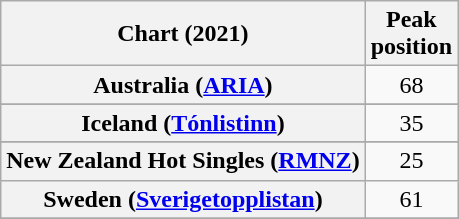<table class="wikitable sortable plainrowheaders" style="text-align:center">
<tr>
<th scope="col">Chart (2021)</th>
<th scope="col">Peak<br>position</th>
</tr>
<tr>
<th scope="row">Australia (<a href='#'>ARIA</a>)</th>
<td>68</td>
</tr>
<tr>
</tr>
<tr>
<th scope="row">Iceland (<a href='#'>Tónlistinn</a>)</th>
<td>35</td>
</tr>
<tr>
</tr>
<tr>
</tr>
<tr>
<th scope="row">New Zealand Hot Singles (<a href='#'>RMNZ</a>)<br></th>
<td>25</td>
</tr>
<tr>
<th scope="row">Sweden (<a href='#'>Sverigetopplistan</a>)</th>
<td>61</td>
</tr>
<tr>
</tr>
<tr>
</tr>
<tr>
</tr>
</table>
